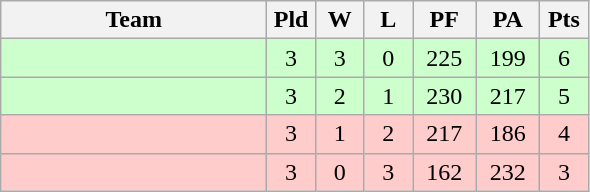<table class="wikitable" style="text-align:center;">
<tr>
<th width=170>Team</th>
<th width=25>Pld</th>
<th width=25>W</th>
<th width=25>L</th>
<th width=35>PF</th>
<th width=35>PA</th>
<th width=25>Pts</th>
</tr>
<tr bgcolor=#ccffcc>
<td align="left"></td>
<td>3</td>
<td>3</td>
<td>0</td>
<td>225</td>
<td>199</td>
<td>6</td>
</tr>
<tr bgcolor=#ccffcc>
<td align="left"></td>
<td>3</td>
<td>2</td>
<td>1</td>
<td>230</td>
<td>217</td>
<td>5</td>
</tr>
<tr bgcolor=#ffcccc>
<td align="left"></td>
<td>3</td>
<td>1</td>
<td>2</td>
<td>217</td>
<td>186</td>
<td>4</td>
</tr>
<tr bgcolor=#ffcccc>
<td align="left"></td>
<td>3</td>
<td>0</td>
<td>3</td>
<td>162</td>
<td>232</td>
<td>3</td>
</tr>
</table>
